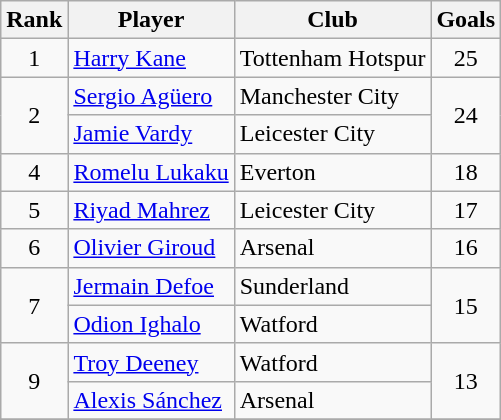<table class="wikitable" style="text-align:center">
<tr>
<th>Rank</th>
<th>Player</th>
<th>Club</th>
<th>Goals</th>
</tr>
<tr>
<td>1</td>
<td align="left"> <a href='#'>Harry Kane</a></td>
<td align="left">Tottenham Hotspur</td>
<td>25</td>
</tr>
<tr>
<td rowspan="2">2</td>
<td align="left"> <a href='#'>Sergio Agüero</a></td>
<td align="left">Manchester City</td>
<td rowspan="2">24</td>
</tr>
<tr>
<td align="left"> <a href='#'>Jamie Vardy</a></td>
<td align="left">Leicester City</td>
</tr>
<tr>
<td>4</td>
<td align="left"> <a href='#'>Romelu Lukaku</a></td>
<td align="left">Everton</td>
<td>18</td>
</tr>
<tr>
<td>5</td>
<td align="left"> <a href='#'>Riyad Mahrez</a></td>
<td align="left">Leicester City</td>
<td>17</td>
</tr>
<tr>
<td>6</td>
<td align="left"> <a href='#'>Olivier Giroud</a></td>
<td align="left">Arsenal</td>
<td>16</td>
</tr>
<tr>
<td rowspan="2">7</td>
<td align="left"> <a href='#'>Jermain Defoe</a></td>
<td align="left">Sunderland</td>
<td rowspan="2">15</td>
</tr>
<tr>
<td align="left"> <a href='#'>Odion Ighalo</a></td>
<td align="left">Watford</td>
</tr>
<tr>
<td rowspan="2">9</td>
<td align="left"> <a href='#'>Troy Deeney</a></td>
<td align="left">Watford</td>
<td rowspan="2">13</td>
</tr>
<tr>
<td align="left"> <a href='#'>Alexis Sánchez</a></td>
<td align="left">Arsenal</td>
</tr>
<tr>
</tr>
</table>
